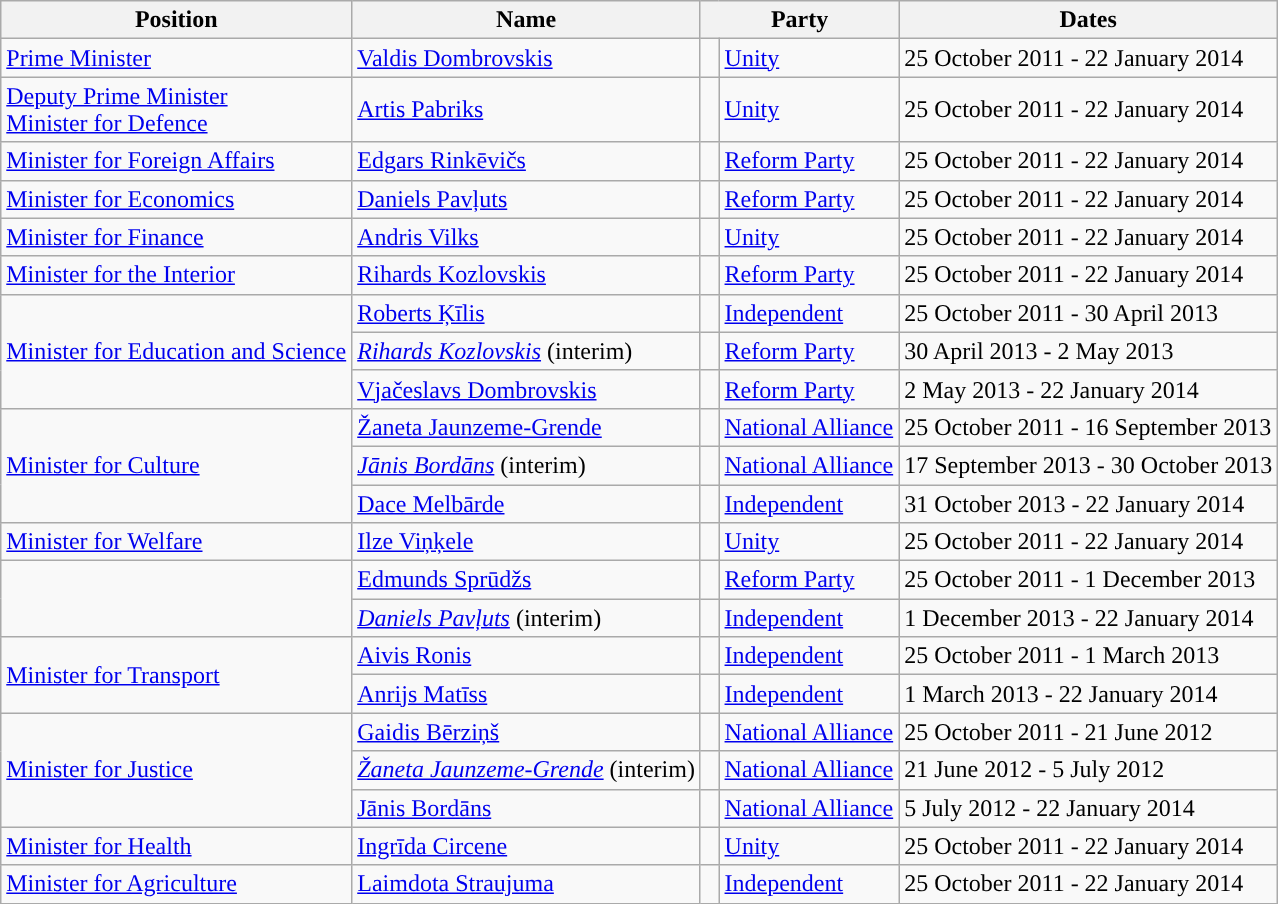<table class="wikitable">
<tr>
<th>Position</th>
<th>Name</th>
<th colspan=2>Party</th>
<th>Dates</th>
</tr>
<tr>
<td><a href='#'>Prime Minister</a></td>
<td><a href='#'>Valdis Dombrovskis</a></td>
<td width=5px style="background-color: "></td>
<td><a href='#'>Unity</a></td>
<td>25 October 2011 - 22 January 2014</td>
</tr>
<tr>
<td><a href='#'>Deputy Prime Minister</a><br><a href='#'>Minister for Defence</a></td>
<td><a href='#'>Artis Pabriks</a></td>
<td style="background-color: "></td>
<td><a href='#'>Unity</a></td>
<td>25 October 2011 - 22 January 2014</td>
</tr>
<tr>
<td><a href='#'>Minister for Foreign Affairs</a></td>
<td><a href='#'>Edgars Rinkēvičs</a></td>
<td style="background-color: "></td>
<td><a href='#'>Reform Party</a></td>
<td>25 October 2011 - 22 January 2014</td>
</tr>
<tr>
<td><a href='#'>Minister for Economics</a></td>
<td><a href='#'>Daniels Pavļuts</a></td>
<td style="background-color: "></td>
<td><a href='#'>Reform Party</a></td>
<td>25 October 2011 - 22 January 2014</td>
</tr>
<tr>
<td><a href='#'>Minister for Finance</a></td>
<td><a href='#'>Andris Vilks</a></td>
<td style="background-color: "></td>
<td><a href='#'>Unity</a></td>
<td>25 October 2011 - 22 January 2014</td>
</tr>
<tr>
<td><a href='#'>Minister for the Interior</a></td>
<td><a href='#'>Rihards Kozlovskis</a></td>
<td style="background-color: "></td>
<td><a href='#'>Reform Party</a></td>
<td>25 October 2011 - 22 January 2014</td>
</tr>
<tr>
<td rowspan="3"><a href='#'>Minister for Education and Science</a></td>
<td><a href='#'>Roberts Ķīlis</a></td>
<td style="background-color: "></td>
<td><a href='#'>Independent</a></td>
<td>25 October 2011 - 30 April 2013</td>
</tr>
<tr>
<td><em><a href='#'>Rihards Kozlovskis</a></em> (interim)</td>
<td style="background-color: "></td>
<td><a href='#'>Reform Party</a></td>
<td>30 April 2013 - 2 May 2013</td>
</tr>
<tr>
<td><a href='#'>Vjačeslavs Dombrovskis</a></td>
<td style="background-color: "></td>
<td><a href='#'>Reform Party</a></td>
<td>2 May 2013 - 22 January 2014</td>
</tr>
<tr>
<td rowspan="3"><a href='#'>Minister for Culture</a></td>
<td><a href='#'>Žaneta Jaunzeme-Grende</a></td>
<td style="background-color: "></td>
<td><a href='#'>National Alliance</a></td>
<td>25 October 2011 - 16 September 2013</td>
</tr>
<tr>
<td><em><a href='#'>Jānis Bordāns</a></em> (interim)</td>
<td style="background-color: "></td>
<td><a href='#'>National Alliance</a></td>
<td>17 September 2013 - 30 October 2013</td>
</tr>
<tr>
<td><a href='#'>Dace Melbārde</a></td>
<td style="background-color: "></td>
<td><a href='#'>Independent</a></td>
<td>31 October 2013 - 22 January 2014</td>
</tr>
<tr>
<td><a href='#'>Minister for Welfare</a></td>
<td><a href='#'>Ilze Viņķele</a></td>
<td style="background-color: "></td>
<td><a href='#'>Unity</a></td>
<td>25 October 2011 - 22 January 2014</td>
</tr>
<tr>
<td rowspan="2"></td>
<td><a href='#'>Edmunds Sprūdžs</a></td>
<td style="background-color: "></td>
<td><a href='#'>Reform Party</a></td>
<td>25 October 2011 - 1 December 2013</td>
</tr>
<tr>
<td><em><a href='#'>Daniels Pavļuts</a></em> (interim)</td>
<td style="background-color: "></td>
<td><a href='#'>Independent</a></td>
<td>1 December 2013 - 22 January 2014</td>
</tr>
<tr>
<td rowspan="2"><a href='#'>Minister for Transport</a></td>
<td><a href='#'>Aivis Ronis</a></td>
<td style="background-color: "></td>
<td><a href='#'>Independent</a></td>
<td>25 October 2011 - 1 March 2013</td>
</tr>
<tr>
<td><a href='#'>Anrijs Matīss</a></td>
<td style="background-color: "></td>
<td><a href='#'>Independent</a></td>
<td>1 March 2013 - 22 January 2014</td>
</tr>
<tr>
<td rowspan="3"><a href='#'>Minister for Justice</a></td>
<td><a href='#'>Gaidis Bērziņš</a></td>
<td style="background-color: "></td>
<td><a href='#'>National Alliance</a></td>
<td>25 October 2011 - 21 June 2012</td>
</tr>
<tr>
<td><em><a href='#'>Žaneta Jaunzeme-Grende</a></em> (interim)</td>
<td style="background-color: "></td>
<td><a href='#'>National Alliance</a></td>
<td>21 June 2012 - 5 July 2012</td>
</tr>
<tr>
<td><a href='#'>Jānis Bordāns</a></td>
<td style="background-color: "></td>
<td><a href='#'>National Alliance</a></td>
<td>5 July 2012 - 22 January 2014</td>
</tr>
<tr>
<td><a href='#'>Minister for Health</a></td>
<td><a href='#'>Ingrīda Circene</a></td>
<td style="background-color: "></td>
<td><a href='#'>Unity</a></td>
<td>25 October 2011 - 22 January 2014</td>
</tr>
<tr>
<td><a href='#'>Minister for Agriculture</a></td>
<td><a href='#'>Laimdota Straujuma</a></td>
<td style="background-color: "></td>
<td><a href='#'>Independent</a></td>
<td>25 October 2011 - 22 January 2014</td>
</tr>
</table>
